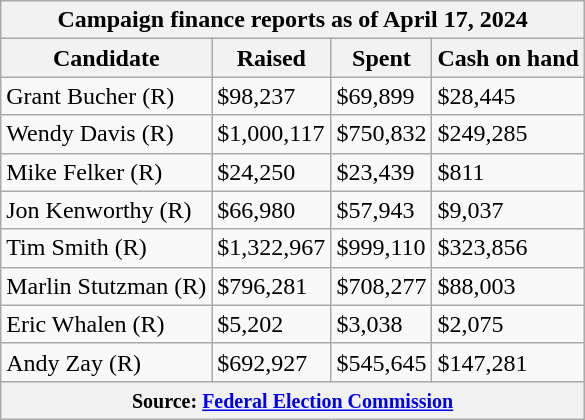<table class="wikitable sortable">
<tr>
<th colspan=4>Campaign finance reports as of April 17, 2024</th>
</tr>
<tr style="text-align:center;">
<th>Candidate</th>
<th>Raised</th>
<th>Spent</th>
<th>Cash on hand</th>
</tr>
<tr>
<td>Grant Bucher (R)</td>
<td>$98,237</td>
<td>$69,899</td>
<td>$28,445</td>
</tr>
<tr>
<td>Wendy Davis (R)</td>
<td>$1,000,117</td>
<td>$750,832</td>
<td>$249,285</td>
</tr>
<tr>
<td>Mike Felker (R)</td>
<td>$24,250</td>
<td>$23,439</td>
<td>$811</td>
</tr>
<tr>
<td>Jon Kenworthy (R)</td>
<td>$66,980</td>
<td>$57,943</td>
<td>$9,037</td>
</tr>
<tr>
<td>Tim Smith (R)</td>
<td>$1,322,967</td>
<td>$999,110</td>
<td>$323,856</td>
</tr>
<tr>
<td>Marlin Stutzman (R)</td>
<td>$796,281</td>
<td>$708,277</td>
<td>$88,003</td>
</tr>
<tr>
<td>Eric Whalen (R)</td>
<td>$5,202</td>
<td>$3,038</td>
<td>$2,075</td>
</tr>
<tr>
<td>Andy Zay (R)</td>
<td>$692,927</td>
<td>$545,645</td>
<td>$147,281</td>
</tr>
<tr>
<th colspan="4"><small>Source: <a href='#'>Federal Election Commission</a></small></th>
</tr>
</table>
